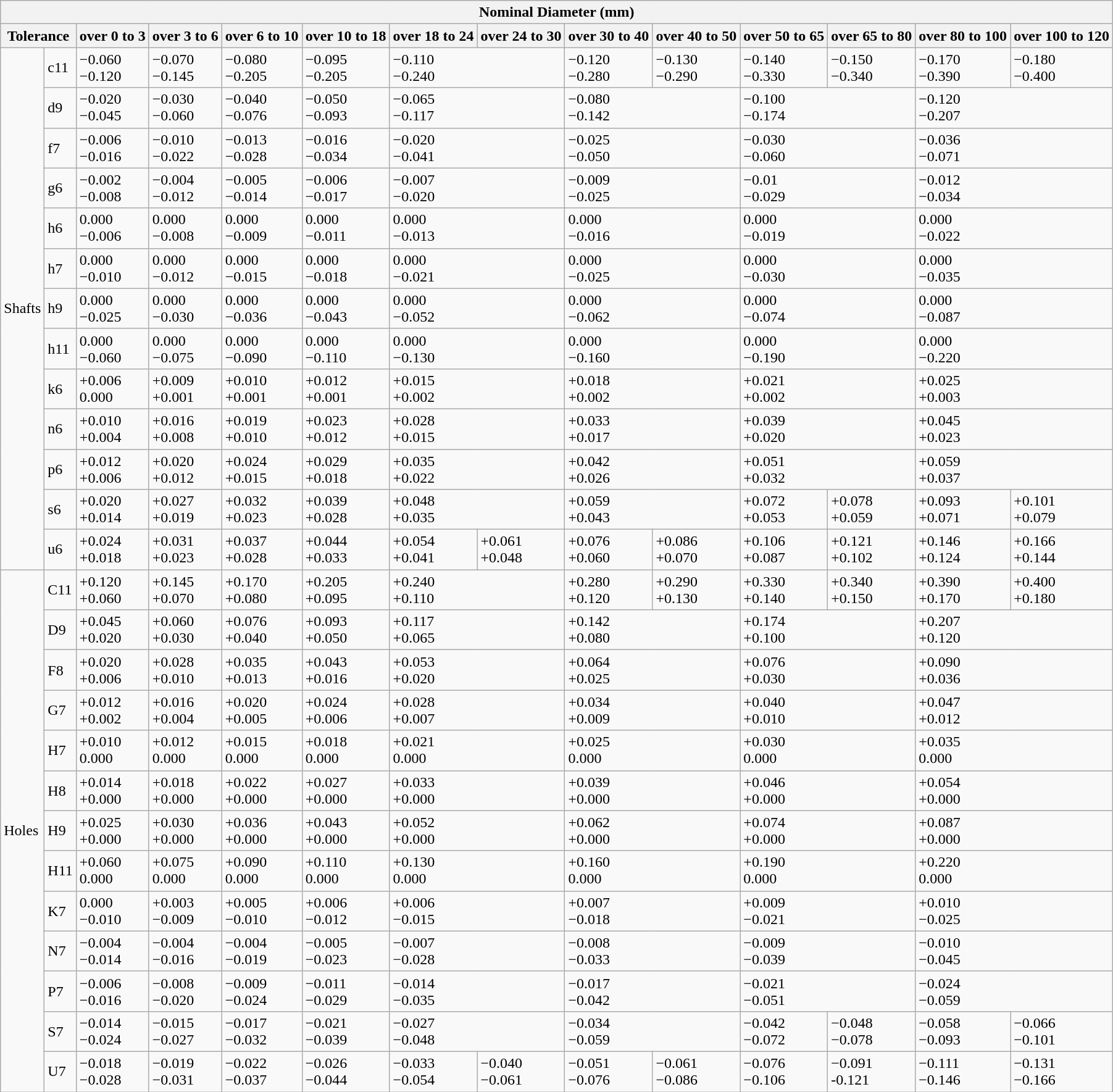<table class="wikitable">
<tr>
<th colspan="14">Nominal Diameter (mm)</th>
</tr>
<tr>
<th colspan="2">Tolerance</th>
<th>over 0 to 3</th>
<th>over 3 to 6</th>
<th>over 6 to 10</th>
<th>over 10 to 18</th>
<th>over 18 to 24</th>
<th>over 24 to 30</th>
<th>over 30 to 40</th>
<th>over 40 to 50</th>
<th>over 50 to 65</th>
<th>over 65 to 80</th>
<th>over 80 to 100</th>
<th>over 100 to 120</th>
</tr>
<tr>
<td rowspan="13">Shafts</td>
<td>c11</td>
<td>−0.060<br>−0.120</td>
<td>−0.070<br>−0.145</td>
<td>−0.080<br>−0.205</td>
<td>−0.095<br>−0.205</td>
<td colspan="2">−0.110<br>−0.240</td>
<td>−0.120<br>−0.280</td>
<td>−0.130<br>−0.290</td>
<td>−0.140<br>−0.330</td>
<td>−0.150<br>−0.340</td>
<td>−0.170<br>−0.390</td>
<td>−0.180<br>−0.400</td>
</tr>
<tr>
<td>d9</td>
<td>−0.020<br>−0.045</td>
<td>−0.030<br>−0.060</td>
<td>−0.040<br>−0.076</td>
<td>−0.050<br>−0.093</td>
<td colspan="2">−0.065<br>−0.117</td>
<td colspan="2">−0.080<br>−0.142</td>
<td colspan="2">−0.100<br>−0.174</td>
<td colspan="2">−0.120<br>−0.207</td>
</tr>
<tr>
<td>f7</td>
<td>−0.006<br>−0.016</td>
<td>−0.010<br>−0.022</td>
<td>−0.013<br>−0.028</td>
<td>−0.016<br>−0.034</td>
<td colspan="2">−0.020<br>−0.041</td>
<td colspan="2">−0.025<br>−0.050</td>
<td colspan="2">−0.030<br>−0.060</td>
<td colspan="2">−0.036<br>−0.071</td>
</tr>
<tr>
<td>g6</td>
<td>−0.002<br>−0.008</td>
<td>−0.004<br>−0.012</td>
<td>−0.005<br>−0.014</td>
<td>−0.006<br>−0.017</td>
<td colspan="2">−0.007<br>−0.020</td>
<td colspan="2">−0.009<br>−0.025</td>
<td colspan="2">−0.01<br>−0.029</td>
<td colspan="2">−0.012<br>−0.034</td>
</tr>
<tr>
<td>h6</td>
<td>0.000<br>−0.006</td>
<td>0.000<br>−0.008</td>
<td>0.000<br>−0.009</td>
<td>0.000<br>−0.011</td>
<td colspan="2">0.000<br>−0.013</td>
<td colspan="2">0.000<br>−0.016</td>
<td colspan="2">0.000<br>−0.019</td>
<td colspan="2">0.000<br>−0.022</td>
</tr>
<tr>
<td>h7</td>
<td>0.000<br>−0.010</td>
<td>0.000<br>−0.012</td>
<td>0.000<br>−0.015</td>
<td>0.000<br>−0.018</td>
<td colspan="2">0.000<br>−0.021</td>
<td colspan="2">0.000<br>−0.025</td>
<td colspan="2">0.000<br>−0.030</td>
<td colspan="2">0.000<br>−0.035</td>
</tr>
<tr>
<td>h9</td>
<td>0.000<br>−0.025</td>
<td>0.000<br>−0.030</td>
<td>0.000<br>−0.036</td>
<td>0.000<br>−0.043</td>
<td colspan="2">0.000<br>−0.052</td>
<td colspan="2">0.000<br>−0.062</td>
<td colspan="2">0.000<br>−0.074</td>
<td colspan="2">0.000<br>−0.087</td>
</tr>
<tr>
<td>h11</td>
<td>0.000<br>−0.060</td>
<td>0.000<br>−0.075</td>
<td>0.000<br>−0.090</td>
<td>0.000<br>−0.110</td>
<td colspan="2">0.000<br>−0.130</td>
<td colspan="2">0.000<br>−0.160</td>
<td colspan="2">0.000<br>−0.190</td>
<td colspan="2">0.000<br>−0.220</td>
</tr>
<tr>
<td>k6</td>
<td>+0.006<br>0.000</td>
<td>+0.009<br>+0.001</td>
<td>+0.010<br>+0.001</td>
<td>+0.012<br>+0.001</td>
<td colspan="2">+0.015<br>+0.002</td>
<td colspan="2">+0.018<br>+0.002</td>
<td colspan="2">+0.021<br>+0.002</td>
<td colspan="2">+0.025<br>+0.003</td>
</tr>
<tr>
<td>n6</td>
<td>+0.010<br>+0.004</td>
<td>+0.016<br>+0.008</td>
<td>+0.019<br>+0.010</td>
<td>+0.023<br>+0.012</td>
<td colspan="2">+0.028<br>+0.015</td>
<td colspan="2">+0.033<br>+0.017</td>
<td colspan="2">+0.039<br>+0.020</td>
<td colspan="2">+0.045<br>+0.023</td>
</tr>
<tr>
<td>p6</td>
<td>+0.012<br>+0.006</td>
<td>+0.020<br>+0.012</td>
<td>+0.024<br>+0.015</td>
<td>+0.029<br>+0.018</td>
<td colspan="2">+0.035<br>+0.022</td>
<td colspan="2">+0.042<br>+0.026</td>
<td colspan="2">+0.051<br>+0.032</td>
<td colspan="2">+0.059<br>+0.037</td>
</tr>
<tr>
<td>s6</td>
<td>+0.020<br>+0.014</td>
<td>+0.027<br>+0.019</td>
<td>+0.032<br>+0.023</td>
<td>+0.039<br>+0.028</td>
<td colspan="2">+0.048<br>+0.035</td>
<td colspan="2">+0.059<br>+0.043</td>
<td>+0.072<br>+0.053</td>
<td>+0.078<br>+0.059</td>
<td>+0.093<br>+0.071</td>
<td>+0.101<br>+0.079</td>
</tr>
<tr>
<td>u6</td>
<td>+0.024<br>+0.018</td>
<td>+0.031<br>+0.023</td>
<td>+0.037<br>+0.028</td>
<td>+0.044<br>+0.033</td>
<td>+0.054<br>+0.041</td>
<td>+0.061<br>+0.048</td>
<td>+0.076<br>+0.060</td>
<td>+0.086<br>+0.070</td>
<td>+0.106<br>+0.087</td>
<td>+0.121<br>+0.102</td>
<td>+0.146<br>+0.124</td>
<td>+0.166<br>+0.144</td>
</tr>
<tr>
<td rowspan="13">Holes</td>
<td>C11</td>
<td>+0.120<br>+0.060</td>
<td>+0.145<br>+0.070</td>
<td>+0.170<br>+0.080</td>
<td>+0.205<br>+0.095</td>
<td colspan="2">+0.240<br>+0.110</td>
<td>+0.280<br>+0.120</td>
<td>+0.290<br>+0.130</td>
<td>+0.330<br>+0.140</td>
<td>+0.340<br>+0.150</td>
<td>+0.390<br>+0.170</td>
<td>+0.400<br>+0.180</td>
</tr>
<tr>
<td>D9</td>
<td>+0.045<br>+0.020</td>
<td>+0.060<br>+0.030</td>
<td>+0.076<br>+0.040</td>
<td>+0.093<br>+0.050</td>
<td colspan="2">+0.117<br>+0.065</td>
<td colspan="2">+0.142<br>+0.080</td>
<td colspan="2">+0.174<br>+0.100</td>
<td colspan="2">+0.207<br>+0.120</td>
</tr>
<tr>
<td>F8</td>
<td>+0.020<br>+0.006</td>
<td>+0.028<br>+0.010</td>
<td>+0.035<br>+0.013</td>
<td>+0.043<br>+0.016</td>
<td colspan="2">+0.053<br>+0.020</td>
<td colspan="2">+0.064<br>+0.025</td>
<td colspan="2">+0.076<br>+0.030</td>
<td colspan="2">+0.090<br>+0.036</td>
</tr>
<tr>
<td>G7</td>
<td>+0.012<br>+0.002</td>
<td>+0.016<br>+0.004</td>
<td>+0.020<br>+0.005</td>
<td>+0.024<br>+0.006</td>
<td colspan="2">+0.028<br>+0.007</td>
<td colspan="2">+0.034<br>+0.009</td>
<td colspan="2">+0.040<br>+0.010</td>
<td colspan="2">+0.047<br>+0.012</td>
</tr>
<tr>
<td>H7</td>
<td>+0.010<br>0.000</td>
<td>+0.012<br>0.000</td>
<td>+0.015<br>0.000</td>
<td>+0.018<br>0.000</td>
<td colspan="2">+0.021<br>0.000</td>
<td colspan="2">+0.025<br>0.000</td>
<td colspan="2">+0.030<br>0.000</td>
<td colspan="2">+0.035<br>0.000</td>
</tr>
<tr>
<td>H8</td>
<td>+0.014<br>+0.000</td>
<td>+0.018<br>+0.000</td>
<td>+0.022<br>+0.000</td>
<td>+0.027<br>+0.000</td>
<td colspan="2">+0.033<br>+0.000</td>
<td colspan="2">+0.039<br>+0.000</td>
<td colspan="2">+0.046<br>+0.000</td>
<td colspan="2">+0.054<br>+0.000</td>
</tr>
<tr>
<td>H9</td>
<td>+0.025<br>+0.000</td>
<td>+0.030<br>+0.000</td>
<td>+0.036<br>+0.000</td>
<td>+0.043<br>+0.000</td>
<td colspan="2">+0.052<br>+0.000</td>
<td colspan="2">+0.062<br>+0.000</td>
<td colspan="2">+0.074<br>+0.000</td>
<td colspan="2">+0.087<br>+0.000</td>
</tr>
<tr>
<td>H11</td>
<td>+0.060<br>0.000</td>
<td>+0.075<br>0.000</td>
<td>+0.090<br>0.000</td>
<td>+0.110<br>0.000</td>
<td colspan="2">+0.130<br>0.000</td>
<td colspan="2">+0.160<br>0.000</td>
<td colspan="2">+0.190<br>0.000</td>
<td colspan="2">+0.220<br>0.000</td>
</tr>
<tr>
<td>K7</td>
<td>0.000<br>−0.010</td>
<td>+0.003<br>−0.009</td>
<td>+0.005<br>−0.010</td>
<td>+0.006<br>−0.012</td>
<td colspan="2">+0.006<br>−0.015</td>
<td colspan="2">+0.007<br>−0.018</td>
<td colspan="2">+0.009<br>−0.021</td>
<td colspan="2">+0.010<br>−0.025</td>
</tr>
<tr>
<td>N7</td>
<td>−0.004<br>−0.014</td>
<td>−0.004<br>−0.016</td>
<td>−0.004<br>−0.019</td>
<td>−0.005<br>−0.023</td>
<td colspan="2">−0.007<br>−0.028</td>
<td colspan="2">−0.008<br>−0.033</td>
<td colspan="2">−0.009<br>−0.039</td>
<td colspan="2">−0.010<br>−0.045</td>
</tr>
<tr>
<td>P7</td>
<td>−0.006<br>−0.016</td>
<td>−0.008<br>−0.020</td>
<td>−0.009<br>−0.024</td>
<td>−0.011<br>−0.029</td>
<td colspan="2">−0.014<br>−0.035</td>
<td colspan="2">−0.017<br>−0.042</td>
<td colspan="2">−0.021<br>−0.051</td>
<td colspan="2">−0.024<br>−0.059</td>
</tr>
<tr>
<td>S7</td>
<td>−0.014<br>−0.024</td>
<td>−0.015<br>−0.027</td>
<td>−0.017<br>−0.032</td>
<td>−0.021<br>−0.039</td>
<td colspan="2">−0.027<br>−0.048</td>
<td colspan="2">−0.034<br>−0.059</td>
<td>−0.042<br>−0.072</td>
<td>−0.048<br>−0.078</td>
<td>−0.058<br>−0.093</td>
<td>−0.066<br>−0.101</td>
</tr>
<tr>
<td>U7</td>
<td>−0.018<br>−0.028</td>
<td>−0.019<br>−0.031</td>
<td>−0.022<br>−0.037</td>
<td>−0.026<br>−0.044</td>
<td>−0.033<br>−0.054</td>
<td>−0.040<br>−0.061</td>
<td>−0.051<br>−0.076</td>
<td>−0.061<br>−0.086</td>
<td>−0.076<br>−0.106</td>
<td>−0.091<br>-0.121</td>
<td>−0.111<br>−0.146</td>
<td>−0.131<br>−0.166</td>
</tr>
</table>
